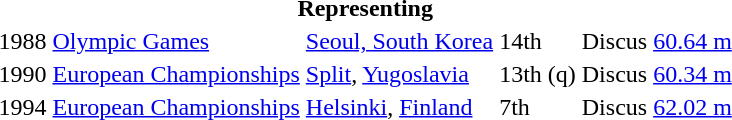<table>
<tr>
<th colspan="6">Representing </th>
</tr>
<tr>
<td>1988</td>
<td><a href='#'>Olympic Games</a></td>
<td><a href='#'>Seoul, South Korea</a></td>
<td>14th</td>
<td>Discus</td>
<td><a href='#'>60.64 m</a></td>
</tr>
<tr>
<td>1990</td>
<td><a href='#'>European Championships</a></td>
<td><a href='#'>Split</a>, <a href='#'>Yugoslavia</a></td>
<td>13th (q)</td>
<td>Discus</td>
<td><a href='#'>60.34 m</a></td>
</tr>
<tr>
<td>1994</td>
<td><a href='#'>European Championships</a></td>
<td><a href='#'>Helsinki</a>, <a href='#'>Finland</a></td>
<td>7th</td>
<td>Discus</td>
<td><a href='#'>62.02 m</a></td>
</tr>
</table>
